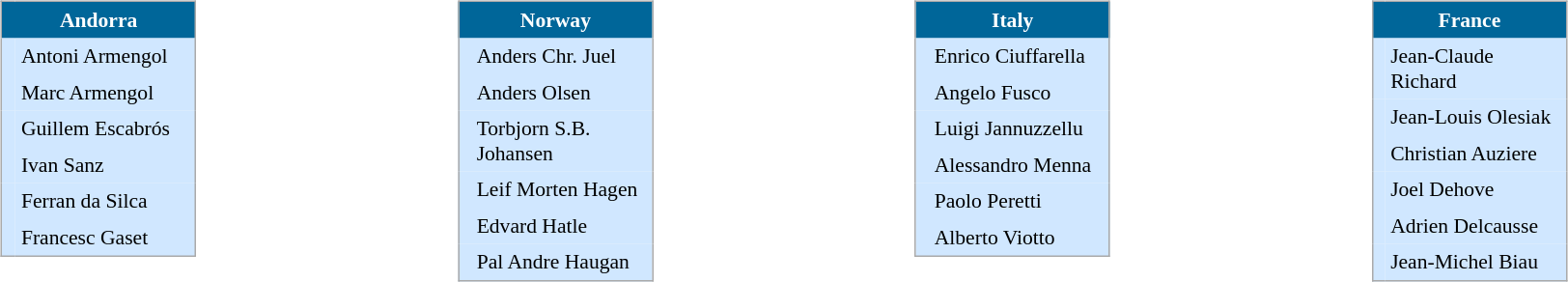<table width="100%" align=center>
<tr>
<td valign="top" width="22%"><br><table align=center cellpadding="4" cellspacing="0" style="background: #f9f9f9; border: 1px #aaa solid; border-collapse: collapse; font-size: 90%;" width=135>
<tr align=center style="background:#006699; color:white;">
<th width=100% colspan=2> Andorra</th>
</tr>
<tr align=left style="background:#D0E7FF;">
<td></td>
<td>Antoni Armengol</td>
</tr>
<tr align=left style="background:#D0E7FF;">
<td></td>
<td>Marc Armengol</td>
</tr>
<tr align=left style="background:#D0E7FF;">
<td></td>
<td>Guillem Escabrós</td>
</tr>
<tr align=left style="background:#D0E7FF;">
<td></td>
<td>Ivan Sanz</td>
</tr>
<tr align=left style="background:#D0E7FF;">
<td></td>
<td>Ferran da Silca</td>
</tr>
<tr align=left style="background:#D0E7FF;">
<td></td>
<td>Francesc Gaset</td>
</tr>
</table>
</td>
<td valign="top" width="22%"><br><table align=center cellpadding="4" cellspacing="0" style="background: #f9f9f9; border: 1px #aaa solid; border-collapse: collapse; font-size: 90%;" width=135>
<tr align=center style="background:#006699; color:white;">
<th width=100% colspan=2> Norway</th>
</tr>
<tr align=left style="background:#D0E7FF;">
<td></td>
<td>Anders Chr. Juel</td>
</tr>
<tr align=left style="background:#D0E7FF;">
<td></td>
<td>Anders Olsen</td>
</tr>
<tr align=left style="background:#D0E7FF;">
<td></td>
<td>Torbjorn S.B. Johansen</td>
</tr>
<tr align=left style="background:#D0E7FF;">
<td></td>
<td>Leif Morten Hagen</td>
</tr>
<tr align=left style="background:#D0E7FF;">
<td></td>
<td>Edvard Hatle</td>
</tr>
<tr align=left style="background:#D0E7FF;">
<td></td>
<td>Pal Andre Haugan</td>
</tr>
</table>
</td>
<td valign="top" width="22%"><br><table align=center cellpadding="4" cellspacing="0" style="background: #f9f9f9; border: 1px #aaa solid; border-collapse: collapse; font-size: 90%;" width=135>
<tr align=center style="background:#006699; color:white;">
<th width=100% colspan=2> Italy</th>
</tr>
<tr align=left style="background:#D0E7FF;">
<td></td>
<td>Enrico Ciuffarella</td>
</tr>
<tr align=left style="background:#D0E7FF;">
<td></td>
<td>Angelo Fusco</td>
</tr>
<tr align=left style="background:#D0E7FF;">
<td></td>
<td>Luigi Jannuzzellu</td>
</tr>
<tr align=left style="background:#D0E7FF;">
<td></td>
<td>Alessandro Menna</td>
</tr>
<tr align=left style="background:#D0E7FF;">
<td></td>
<td>Paolo Peretti</td>
</tr>
<tr align=left style="background:#D0E7FF;">
<td></td>
<td>Alberto Viotto</td>
</tr>
</table>
</td>
<td valign="top" width="22%"><br><table align=center cellpadding="4" cellspacing="0" style="background: #f9f9f9; border: 1px #aaa solid; border-collapse: collapse; font-size: 90%;" width=135>
<tr align=center style="background:#006699; color:white;">
<th width=100% colspan=2> France</th>
</tr>
<tr align=left style="background:#D0E7FF;">
<td></td>
<td>Jean-Claude Richard</td>
</tr>
<tr align=left style="background:#D0E7FF;">
<td></td>
<td>Jean-Louis Olesiak</td>
</tr>
<tr align=left style="background:#D0E7FF;">
<td></td>
<td>Christian Auziere</td>
</tr>
<tr align=left style="background:#D0E7FF;">
<td></td>
<td>Joel Dehove</td>
</tr>
<tr align=left style="background:#D0E7FF;">
<td></td>
<td>Adrien Delcausse</td>
</tr>
<tr align=left style="background:#D0E7FF;">
<td></td>
<td>Jean-Michel Biau</td>
</tr>
</table>
</td>
</tr>
</table>
